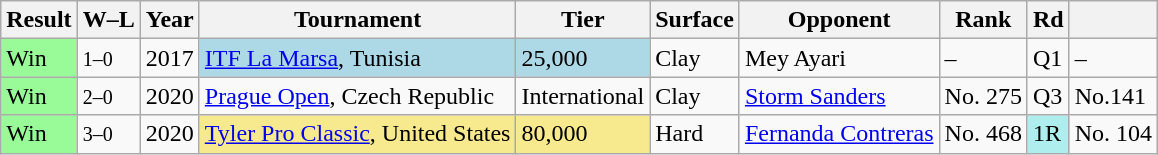<table class="sortable wikitable">
<tr>
<th>Result</th>
<th class=unsortable>W–L</th>
<th>Year</th>
<th>Tournament</th>
<th>Tier</th>
<th>Surface</th>
<th>Opponent</th>
<th>Rank</th>
<th>Rd</th>
<th></th>
</tr>
<tr>
<td bgcolor=98FB98>Win</td>
<td><small>1–0</small></td>
<td>2017</td>
<td bgcolor=lightblue><a href='#'>ITF La Marsa</a>, Tunisia</td>
<td bgcolor=lightblue>25,000</td>
<td>Clay</td>
<td> Mey Ayari</td>
<td>–</td>
<td>Q1</td>
<td>–</td>
</tr>
<tr>
<td bgcolor=98FB98>Win</td>
<td><small>2–0</small></td>
<td>2020</td>
<td><a href='#'>Prague Open</a>, Czech Republic</td>
<td>International</td>
<td>Clay</td>
<td> <a href='#'>Storm Sanders</a></td>
<td>No. 275</td>
<td>Q3</td>
<td>No.141</td>
</tr>
<tr>
<td bgcolor=98FB98>Win</td>
<td><small>3–0</small></td>
<td>2020</td>
<td bgcolor=f7e98e><a href='#'>Tyler Pro Classic</a>, United States</td>
<td bgcolor=f7e98e>80,000</td>
<td>Hard</td>
<td> <a href='#'>Fernanda Contreras</a></td>
<td>No. 468</td>
<td bgcolor=afeeee>1R</td>
<td>No. 104</td>
</tr>
</table>
